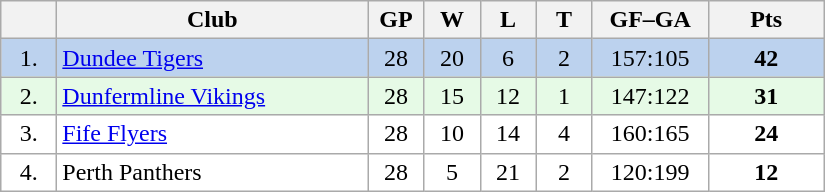<table class="wikitable">
<tr>
<th width="30"></th>
<th width="200">Club</th>
<th width="30">GP</th>
<th width="30">W</th>
<th width="30">L</th>
<th width="30">T</th>
<th width="70">GF–GA</th>
<th width="70">Pts</th>
</tr>
<tr bgcolor="#BCD2EE" align="center">
<td>1.</td>
<td align="left"><a href='#'>Dundee Tigers</a></td>
<td>28</td>
<td>20</td>
<td>6</td>
<td>2</td>
<td>157:105</td>
<td><strong>42</strong></td>
</tr>
<tr bgcolor="#e6fae6" align="center">
<td>2.</td>
<td align="left"><a href='#'>Dunfermline Vikings</a></td>
<td>28</td>
<td>15</td>
<td>12</td>
<td>1</td>
<td>147:122</td>
<td><strong>31</strong></td>
</tr>
<tr bgcolor="#FFFFFF" align="center">
<td>3.</td>
<td align="left"><a href='#'>Fife Flyers</a></td>
<td>28</td>
<td>10</td>
<td>14</td>
<td>4</td>
<td>160:165</td>
<td><strong>24</strong></td>
</tr>
<tr bgcolor="#FFFFFF" align="center">
<td>4.</td>
<td align="left">Perth Panthers</td>
<td>28</td>
<td>5</td>
<td>21</td>
<td>2</td>
<td>120:199</td>
<td><strong>12</strong></td>
</tr>
</table>
